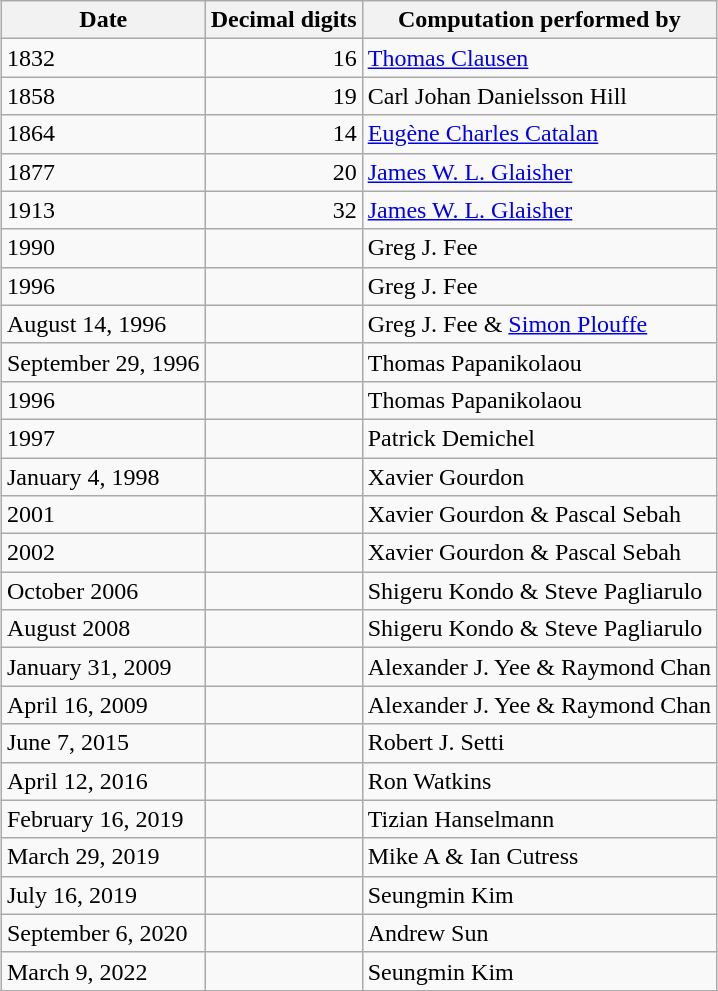<table class="wikitable" style="margin: 1em auto 1em auto">
<tr>
<th>Date</th>
<th>Decimal digits</th>
<th>Computation performed by</th>
</tr>
<tr>
<td>1832</td>
<td align="right">16</td>
<td><a href='#'>Thomas Clausen</a></td>
</tr>
<tr>
<td>1858</td>
<td align="right">19</td>
<td>Carl Johan Danielsson Hill</td>
</tr>
<tr>
<td>1864</td>
<td align="right">14</td>
<td><a href='#'>Eugène Charles Catalan</a></td>
</tr>
<tr>
<td>1877</td>
<td align="right">20</td>
<td><a href='#'>James W. L. Glaisher</a></td>
</tr>
<tr>
<td>1913</td>
<td align="right">32</td>
<td><a href='#'>James W. L. Glaisher</a></td>
</tr>
<tr>
<td>1990</td>
<td align="right"></td>
<td>Greg J. Fee</td>
</tr>
<tr>
<td>1996</td>
<td align="right"></td>
<td>Greg J. Fee</td>
</tr>
<tr>
<td>August 14, 1996</td>
<td align="right"></td>
<td>Greg J. Fee & <a href='#'>Simon Plouffe</a></td>
</tr>
<tr>
<td>September 29, 1996</td>
<td align="right"></td>
<td>Thomas Papanikolaou</td>
</tr>
<tr>
<td>1996</td>
<td align="right"></td>
<td>Thomas Papanikolaou</td>
</tr>
<tr>
<td>1997</td>
<td align="right"></td>
<td>Patrick Demichel</td>
</tr>
<tr>
<td>January 4, 1998</td>
<td align="right"></td>
<td>Xavier Gourdon</td>
</tr>
<tr>
<td>2001</td>
<td align="right"></td>
<td>Xavier Gourdon & Pascal Sebah</td>
</tr>
<tr>
<td>2002</td>
<td align="right"></td>
<td>Xavier Gourdon & Pascal Sebah</td>
</tr>
<tr>
<td>October 2006</td>
<td align="right"></td>
<td>Shigeru Kondo & Steve Pagliarulo</td>
</tr>
<tr>
<td>August 2008</td>
<td align="right"></td>
<td>Shigeru Kondo & Steve Pagliarulo</td>
</tr>
<tr>
<td>January 31, 2009</td>
<td align="right"></td>
<td>Alexander J. Yee & Raymond Chan</td>
</tr>
<tr>
<td>April 16, 2009</td>
<td align="right"></td>
<td>Alexander J. Yee & Raymond Chan</td>
</tr>
<tr>
<td>June 7, 2015</td>
<td align="right"></td>
<td>Robert J. Setti</td>
</tr>
<tr>
<td>April 12, 2016</td>
<td align="right"></td>
<td>Ron Watkins</td>
</tr>
<tr>
<td>February 16, 2019</td>
<td align="right"></td>
<td>Tizian Hanselmann</td>
</tr>
<tr>
<td>March 29, 2019</td>
<td align="right"></td>
<td>Mike A & Ian Cutress</td>
</tr>
<tr>
<td>July 16, 2019</td>
<td align="right"></td>
<td>Seungmin Kim</td>
</tr>
<tr>
<td>September 6, 2020</td>
<td align="right"></td>
<td>Andrew Sun</td>
</tr>
<tr>
<td>March 9, 2022</td>
<td align="right"></td>
<td>Seungmin Kim</td>
</tr>
<tr>
</tr>
</table>
